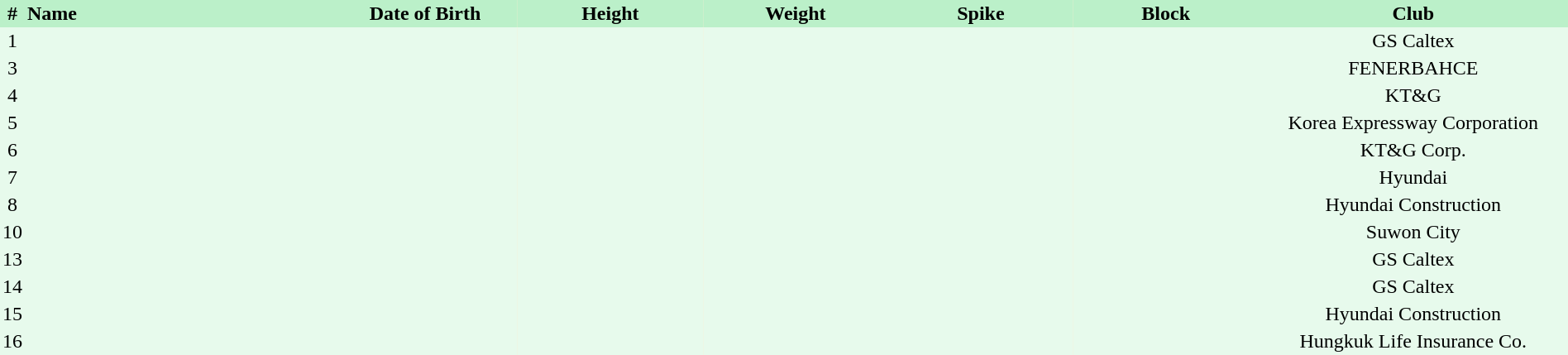<table border=0 cellpadding=2 cellspacing=0  |- bgcolor=#FFECCE style=text-align:center; font-size:90%; width=100%>
<tr bgcolor=#BBF0C9>
<th>#</th>
<th align=left width=20%>Name</th>
<th width=12%>Date of Birth</th>
<th width=12%>Height</th>
<th width=12%>Weight</th>
<th width=12%>Spike</th>
<th width=12%>Block</th>
<th width=20%>Club</th>
</tr>
<tr bgcolor=#E7FAEC>
<td>1</td>
<td align=left></td>
<td align=right></td>
<td></td>
<td></td>
<td></td>
<td></td>
<td>GS Caltex</td>
</tr>
<tr bgcolor=#E7FAEC>
<td>3</td>
<td align=left></td>
<td align=right></td>
<td></td>
<td></td>
<td></td>
<td></td>
<td>FENERBAHCE</td>
</tr>
<tr bgcolor=#E7FAEC>
<td>4</td>
<td align=left></td>
<td align=right></td>
<td></td>
<td></td>
<td></td>
<td></td>
<td>KT&G</td>
</tr>
<tr bgcolor=#E7FAEC>
<td>5</td>
<td align=left></td>
<td align=right></td>
<td></td>
<td></td>
<td></td>
<td></td>
<td>Korea Expressway Corporation</td>
</tr>
<tr bgcolor=#E7FAEC>
<td>6</td>
<td align=left></td>
<td align=right></td>
<td></td>
<td></td>
<td></td>
<td></td>
<td>KT&G Corp.</td>
</tr>
<tr bgcolor=#E7FAEC>
<td>7</td>
<td align=left></td>
<td align=right></td>
<td></td>
<td></td>
<td></td>
<td></td>
<td>Hyundai</td>
</tr>
<tr bgcolor=#E7FAEC>
<td>8</td>
<td align=left></td>
<td align=right></td>
<td></td>
<td></td>
<td></td>
<td></td>
<td>Hyundai Construction</td>
</tr>
<tr bgcolor=#E7FAEC>
<td>10</td>
<td align=left></td>
<td align=right></td>
<td></td>
<td></td>
<td></td>
<td></td>
<td>Suwon City</td>
</tr>
<tr bgcolor=#E7FAEC>
<td>13</td>
<td align=left></td>
<td align=right></td>
<td></td>
<td></td>
<td></td>
<td></td>
<td>GS Caltex</td>
</tr>
<tr bgcolor=#E7FAEC>
<td>14</td>
<td align=left></td>
<td align=right></td>
<td></td>
<td></td>
<td></td>
<td></td>
<td>GS Caltex</td>
</tr>
<tr bgcolor=#E7FAEC>
<td>15</td>
<td align=left></td>
<td align=right></td>
<td></td>
<td></td>
<td></td>
<td></td>
<td>Hyundai Construction</td>
</tr>
<tr bgcolor=#E7FAEC>
<td>16</td>
<td align=left></td>
<td align=right></td>
<td></td>
<td></td>
<td></td>
<td></td>
<td>Hungkuk Life Insurance Co.</td>
</tr>
</table>
